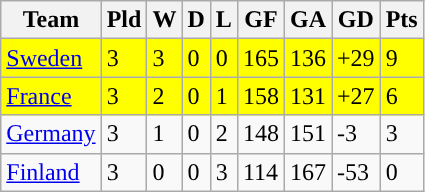<table class="wikitable" border="1">
<tr>
<th>Team</th>
<th>Pld</th>
<th>W</th>
<th>D</th>
<th>L</th>
<th>GF</th>
<th>GA</th>
<th>GD</th>
<th>Pts</th>
</tr>
<tr style="background:#ffff00">
<td> <a href='#'>Sweden</a></td>
<td>3</td>
<td>3</td>
<td>0</td>
<td>0</td>
<td>165</td>
<td>136</td>
<td>+29</td>
<td>9</td>
</tr>
<tr style="background:#ffff00">
<td> <a href='#'>France</a></td>
<td>3</td>
<td>2</td>
<td>0</td>
<td>1</td>
<td>158</td>
<td>131</td>
<td>+27</td>
<td>6</td>
</tr>
<tr>
<td> <a href='#'>Germany</a></td>
<td>3</td>
<td>1</td>
<td>0</td>
<td>2</td>
<td>148</td>
<td>151</td>
<td>-3</td>
<td>3</td>
</tr>
<tr>
<td> <a href='#'>Finland</a></td>
<td>3</td>
<td>0</td>
<td>0</td>
<td>3</td>
<td>114</td>
<td>167</td>
<td>-53</td>
<td>0</td>
</tr>
</table>
